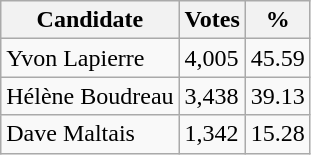<table class="wikitable">
<tr>
<th>Candidate</th>
<th>Votes</th>
<th>%</th>
</tr>
<tr>
<td>Yvon Lapierre</td>
<td>4,005</td>
<td>45.59</td>
</tr>
<tr>
<td>Hélène Boudreau</td>
<td>3,438</td>
<td>39.13</td>
</tr>
<tr>
<td>Dave Maltais</td>
<td>1,342</td>
<td>15.28</td>
</tr>
</table>
